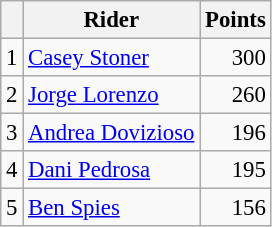<table class="wikitable" style="font-size: 95%;">
<tr>
<th></th>
<th>Rider</th>
<th>Points</th>
</tr>
<tr>
<td align=center>1</td>
<td> <a href='#'>Casey Stoner</a></td>
<td align=right>300</td>
</tr>
<tr>
<td align=center>2</td>
<td> <a href='#'>Jorge Lorenzo</a></td>
<td align=right>260</td>
</tr>
<tr>
<td align=center>3</td>
<td> <a href='#'>Andrea Dovizioso</a></td>
<td align=right>196</td>
</tr>
<tr>
<td align=center>4</td>
<td> <a href='#'>Dani Pedrosa</a></td>
<td align=right>195</td>
</tr>
<tr>
<td align=center>5</td>
<td> <a href='#'>Ben Spies</a></td>
<td align=right>156</td>
</tr>
</table>
